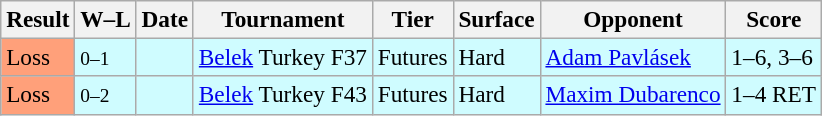<table class="sortable wikitable" style=font-size:97%>
<tr>
<th>Result</th>
<th class="unsortable">W–L</th>
<th>Date</th>
<th>Tournament</th>
<th>Tier</th>
<th>Surface</th>
<th>Opponent</th>
<th class="unsortable">Score</th>
</tr>
<tr bgcolor=#cffcff>
<td bgcolor=FFA07A>Loss</td>
<td><small>0–1</small></td>
<td></td>
<td><a href='#'>Belek</a> Turkey F37</td>
<td>Futures</td>
<td>Hard</td>
<td> <a href='#'>Adam Pavlásek</a></td>
<td>1–6, 3–6</td>
</tr>
<tr bgcolor=#cffcff>
<td bgcolor=FFA07A>Loss</td>
<td><small>0–2</small></td>
<td></td>
<td><a href='#'>Belek</a> Turkey F43</td>
<td>Futures</td>
<td>Hard</td>
<td> <a href='#'>Maxim Dubarenco</a></td>
<td>1–4 RET</td>
</tr>
</table>
